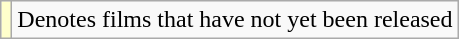<table class="wikitable">
<tr>
<td style="background:#ffc;"></td>
<td>Denotes films that have not yet been released</td>
</tr>
</table>
